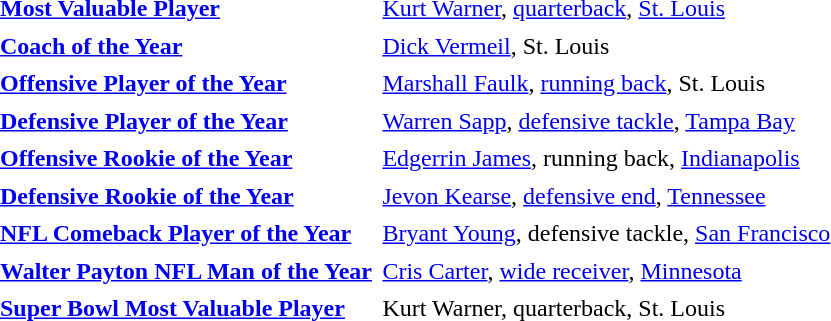<table cellpadding="3" cellspacing="1">
<tr>
<td><strong><a href='#'>Most Valuable Player</a></strong></td>
<td><a href='#'>Kurt Warner</a>, <a href='#'>quarterback</a>, <a href='#'>St. Louis</a></td>
</tr>
<tr>
<td><strong><a href='#'>Coach of the Year</a></strong></td>
<td><a href='#'>Dick Vermeil</a>, St. Louis</td>
</tr>
<tr>
<td><strong><a href='#'>Offensive Player of the Year</a></strong></td>
<td><a href='#'>Marshall Faulk</a>, <a href='#'>running back</a>, St. Louis</td>
</tr>
<tr>
<td><strong><a href='#'>Defensive Player of the Year</a></strong></td>
<td><a href='#'>Warren Sapp</a>, <a href='#'>defensive tackle</a>, <a href='#'>Tampa Bay</a></td>
</tr>
<tr>
<td><strong><a href='#'>Offensive Rookie of the Year</a></strong></td>
<td><a href='#'>Edgerrin James</a>, running back, <a href='#'>Indianapolis</a></td>
</tr>
<tr>
<td><strong><a href='#'>Defensive Rookie of the Year</a></strong></td>
<td><a href='#'>Jevon Kearse</a>, <a href='#'>defensive end</a>, <a href='#'>Tennessee</a></td>
</tr>
<tr>
<td><strong><a href='#'>NFL Comeback Player of the Year</a></strong></td>
<td><a href='#'>Bryant Young</a>, defensive tackle, <a href='#'>San Francisco</a></td>
</tr>
<tr>
<td><strong><a href='#'>Walter Payton NFL Man of the Year</a></strong></td>
<td><a href='#'>Cris Carter</a>, <a href='#'>wide receiver</a>, <a href='#'>Minnesota</a></td>
</tr>
<tr>
<td><strong><a href='#'>Super Bowl Most Valuable Player</a></strong></td>
<td>Kurt Warner, quarterback, St. Louis</td>
</tr>
</table>
